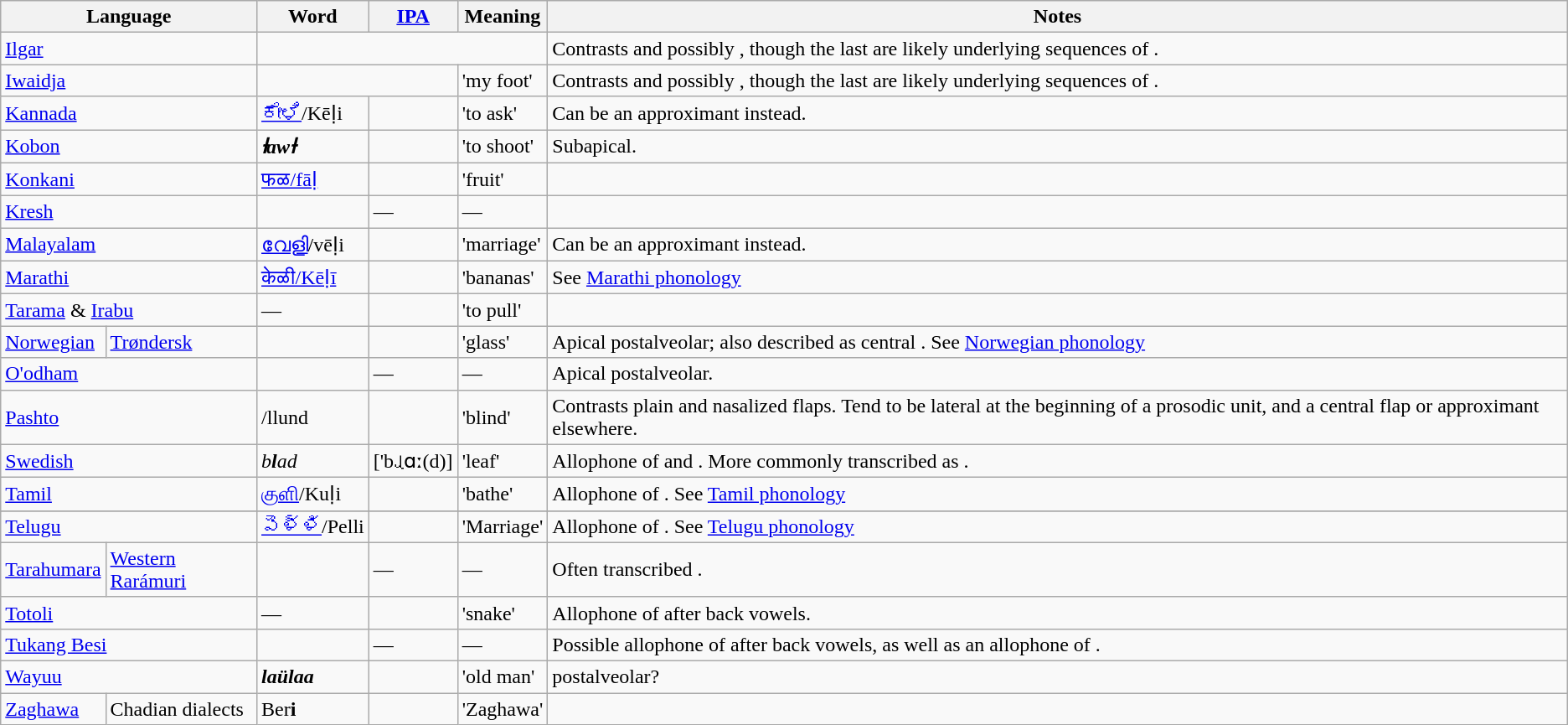<table class="wikitable">
<tr>
<th colspan=2>Language</th>
<th>Word</th>
<th><a href='#'>IPA</a></th>
<th>Meaning</th>
<th>Notes</th>
</tr>
<tr>
<td colspan=2><a href='#'>Ilgar</a></td>
<td colspan=3></td>
<td>Contrasts  and possibly , though the last are likely underlying sequences of .</td>
</tr>
<tr>
<td colspan=2><a href='#'>Iwaidja</a></td>
<td colspan=2 style="text-align:center;"></td>
<td>'my foot'</td>
<td>Contrasts  and possibly , though the last are likely underlying sequences of .</td>
</tr>
<tr>
<td colspan=2><a href='#'>Kannada</a></td>
<td><a href='#'>ಕೇಳಿ</a>/Kēḷi</td>
<td></td>
<td>'to ask'</td>
<td>Can be an approximant  instead.</td>
</tr>
<tr>
<td colspan=2><a href='#'>Kobon</a></td>
<td><strong><em>ƚ<strong>aw</strong>ƚ</em></strong></td>
<td></td>
<td>'to shoot'</td>
<td>Subapical.</td>
</tr>
<tr>
<td colspan=2><a href='#'>Konkani</a></td>
<td><a href='#'>फळ/fāḷ</a></td>
<td></td>
<td>'fruit'</td>
<td></td>
</tr>
<tr>
<td colspan=2><a href='#'>Kresh</a></td>
<td></td>
<td>—</td>
<td>—</td>
<td></td>
</tr>
<tr>
<td colspan=2><a href='#'>Malayalam</a></td>
<td><a href='#'>വേളി</a>/vēḷi</td>
<td></td>
<td>'marriage'</td>
<td>Can be an approximant  instead.</td>
</tr>
<tr>
<td colspan=2><a href='#'>Marathi</a></td>
<td><a href='#'>केळी/Kēḷī</a></td>
<td></td>
<td>'bananas'</td>
<td>See <a href='#'>Marathi phonology</a></td>
</tr>
<tr>
<td colspan=2><a href='#'>Tarama</a> & <a href='#'>Irabu</a></td>
<td>—</td>
<td></td>
<td>'to pull'</td>
<td></td>
</tr>
<tr>
<td><a href='#'>Norwegian</a></td>
<td><a href='#'>Trøndersk</a></td>
<td></td>
<td></td>
<td>'glass'</td>
<td>Apical postalveolar; also described as central . See <a href='#'>Norwegian phonology</a></td>
</tr>
<tr>
<td colspan=2><a href='#'>O'odham</a></td>
<td></td>
<td>—</td>
<td>—</td>
<td>Apical postalveolar.</td>
</tr>
<tr>
<td colspan=2><a href='#'>Pashto</a></td>
<td><a href='#'></a>/llund</td>
<td></td>
<td>'blind'</td>
<td>Contrasts plain and nasalized flaps. Tend to be lateral at the beginning of a prosodic unit, and a central flap  or approximant  elsewhere.</td>
</tr>
<tr>
<td colspan=2><a href='#'>Swedish</a></td>
<td><em>b<strong>l</strong>ad</em></td>
<td>['b𝼈ɑː(d)]</td>
<td>'leaf'</td>
<td>Allophone of  and . More commonly transcribed as .</td>
</tr>
<tr>
<td colspan=2><a href='#'>Tamil</a></td>
<td><a href='#'>குளி</a>/Kuḷi</td>
<td></td>
<td>'bathe'</td>
<td>Allophone of . See <a href='#'>Tamil phonology</a></td>
</tr>
<tr>
</tr>
<tr>
<td colspan=2><a href='#'>Telugu</a></td>
<td><a href='#'>పెళ్ళి</a>/Pelli</td>
<td></td>
<td>'Marriage'</td>
<td>Allophone of . See <a href='#'>Telugu phonology</a></td>
</tr>
<tr>
<td><a href='#'>Tarahumara</a></td>
<td><a href='#'>Western Rarámuri</a></td>
<td></td>
<td>—</td>
<td>—</td>
<td>Often transcribed .</td>
</tr>
<tr>
<td colspan=2><a href='#'>Totoli</a></td>
<td>—</td>
<td></td>
<td>'snake'</td>
<td>Allophone of  after back vowels.</td>
</tr>
<tr>
<td colspan=2><a href='#'>Tukang Besi</a></td>
<td></td>
<td>—</td>
<td>—</td>
<td>Possible allophone of  after back vowels, as well as an allophone of .</td>
</tr>
<tr>
<td colspan=2><a href='#'>Wayuu</a></td>
<td><strong><em>l<strong>aü</strong>l<strong>aa<em></td>
<td></td>
<td>'old man'</td>
<td>postalveolar?</td>
</tr>
<tr>
<td><a href='#'>Zaghawa</a></td>
<td>Chadian dialects</td>
<td></em>Be</strong>r<strong>i<em></td>
<td></td>
<td>'Zaghawa'</td>
<td></td>
</tr>
</table>
